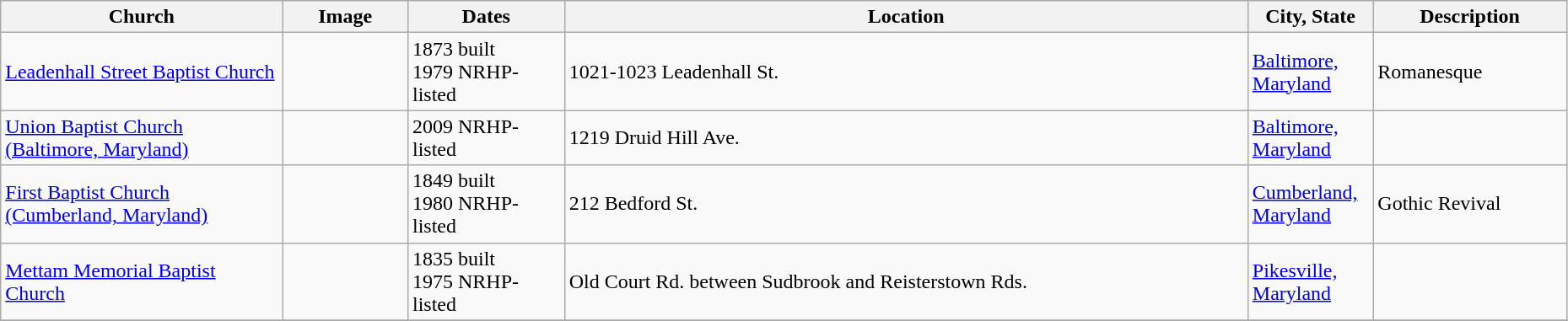<table class="wikitable sortable" style="width:98%">
<tr>
<th width = 18%><strong>Church</strong></th>
<th width = 8% class="unsortable"><strong>Image</strong></th>
<th width = 10%><strong>Dates</strong></th>
<th><strong>Location</strong></th>
<th width = 8%><strong>City, State</strong></th>
<th class="unsortable"><strong>Description</strong></th>
</tr>
<tr ->
<td><a href='#'>Leadenhall Street Baptist Church</a></td>
<td></td>
<td>1873 built<br>1979 NRHP-listed</td>
<td>1021-1023 Leadenhall St.<br><small></small></td>
<td><a href='#'>Baltimore, Maryland</a></td>
<td>Romanesque</td>
</tr>
<tr ->
<td><a href='#'>Union Baptist Church (Baltimore, Maryland)</a></td>
<td></td>
<td>2009 NRHP-listed</td>
<td>1219 Druid Hill Ave.<br><small></small></td>
<td><a href='#'>Baltimore, Maryland</a></td>
<td></td>
</tr>
<tr ->
<td><a href='#'>First Baptist Church (Cumberland, Maryland)</a></td>
<td></td>
<td>1849 built<br>1980 NRHP-listed</td>
<td>212 Bedford St.<br><small></small></td>
<td><a href='#'>Cumberland, Maryland</a></td>
<td>Gothic Revival</td>
</tr>
<tr ->
<td><a href='#'>Mettam Memorial Baptist Church</a></td>
<td></td>
<td>1835 built<br>1975 NRHP-listed</td>
<td>Old Court Rd. between Sudbrook and Reisterstown Rds.<br><small></small></td>
<td><a href='#'>Pikesville, Maryland</a></td>
<td></td>
</tr>
<tr ->
</tr>
</table>
